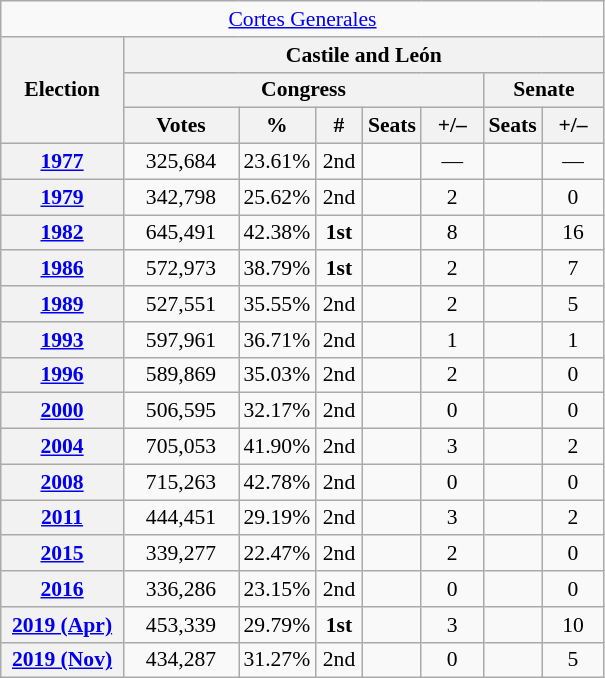<table class="wikitable" style="font-size:90%; text-align:center;">
<tr>
<td colspan="8" align="center"><a href='#'>Cortes Generales</a></td>
</tr>
<tr>
<th rowspan="3" width="75">Election</th>
<th colspan="7">Castile and León</th>
</tr>
<tr>
<th colspan="5">Congress</th>
<th colspan="2">Senate</th>
</tr>
<tr>
<th width="70">Votes</th>
<th width="35">%</th>
<th width="25">#</th>
<th>Seats</th>
<th width="35">+/–</th>
<th>Seats</th>
<th width="35">+/–</th>
</tr>
<tr>
<th><a href='#'>1977</a></th>
<td>325,684</td>
<td>23.61%</td>
<td>2nd</td>
<td></td>
<td>—</td>
<td></td>
<td>—</td>
</tr>
<tr>
<th><a href='#'>1979</a></th>
<td>342,798</td>
<td>25.62%</td>
<td>2nd</td>
<td></td>
<td>2</td>
<td></td>
<td>0</td>
</tr>
<tr>
<th><a href='#'>1982</a></th>
<td>645,491</td>
<td>42.38%</td>
<td><strong>1st</strong></td>
<td></td>
<td>8</td>
<td></td>
<td>16</td>
</tr>
<tr>
<th><a href='#'>1986</a></th>
<td>572,973</td>
<td>38.79%</td>
<td><strong>1st</strong></td>
<td></td>
<td>2</td>
<td></td>
<td>7</td>
</tr>
<tr>
<th><a href='#'>1989</a></th>
<td>527,551</td>
<td>35.55%</td>
<td>2nd</td>
<td></td>
<td>2</td>
<td></td>
<td>5</td>
</tr>
<tr>
<th><a href='#'>1993</a></th>
<td>597,961</td>
<td>36.71%</td>
<td>2nd</td>
<td></td>
<td>1</td>
<td></td>
<td>1</td>
</tr>
<tr>
<th><a href='#'>1996</a></th>
<td>589,869</td>
<td>35.03%</td>
<td>2nd</td>
<td></td>
<td>2</td>
<td></td>
<td>0</td>
</tr>
<tr>
<th><a href='#'>2000</a></th>
<td>506,595</td>
<td>32.17%</td>
<td>2nd</td>
<td></td>
<td>0</td>
<td></td>
<td>0</td>
</tr>
<tr>
<th><a href='#'>2004</a></th>
<td>705,053</td>
<td>41.90%</td>
<td>2nd</td>
<td></td>
<td>3</td>
<td></td>
<td>2</td>
</tr>
<tr>
<th><a href='#'>2008</a></th>
<td>715,263</td>
<td>42.78%</td>
<td>2nd</td>
<td></td>
<td>0</td>
<td></td>
<td>0</td>
</tr>
<tr>
<th><a href='#'>2011</a></th>
<td>444,451</td>
<td>29.19%</td>
<td>2nd</td>
<td></td>
<td>3</td>
<td></td>
<td>2</td>
</tr>
<tr>
<th><a href='#'>2015</a></th>
<td>339,277</td>
<td>22.47%</td>
<td>2nd</td>
<td></td>
<td>2</td>
<td></td>
<td>0</td>
</tr>
<tr>
<th><a href='#'>2016</a></th>
<td>336,286</td>
<td>23.15%</td>
<td>2nd</td>
<td></td>
<td>0</td>
<td></td>
<td>0</td>
</tr>
<tr>
<th><a href='#'>2019 (Apr)</a></th>
<td>453,339</td>
<td>29.79%</td>
<td><strong>1st</strong></td>
<td></td>
<td>3</td>
<td></td>
<td>10</td>
</tr>
<tr>
<th><a href='#'>2019 (Nov)</a></th>
<td>434,287</td>
<td>31.27%</td>
<td>2nd</td>
<td></td>
<td>0</td>
<td></td>
<td>5</td>
</tr>
</table>
